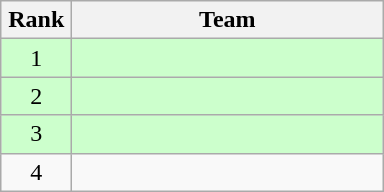<table class="wikitable" style="text-align: center;">
<tr>
<th width=40>Rank</th>
<th width=200>Team</th>
</tr>
<tr bgcolor=#ccffcc>
<td>1</td>
<td align=left></td>
</tr>
<tr bgcolor=#ccffcc>
<td>2</td>
<td align=left></td>
</tr>
<tr bgcolor=#ccffcc>
<td>3</td>
<td align=left></td>
</tr>
<tr>
<td>4</td>
<td align=left></td>
</tr>
</table>
